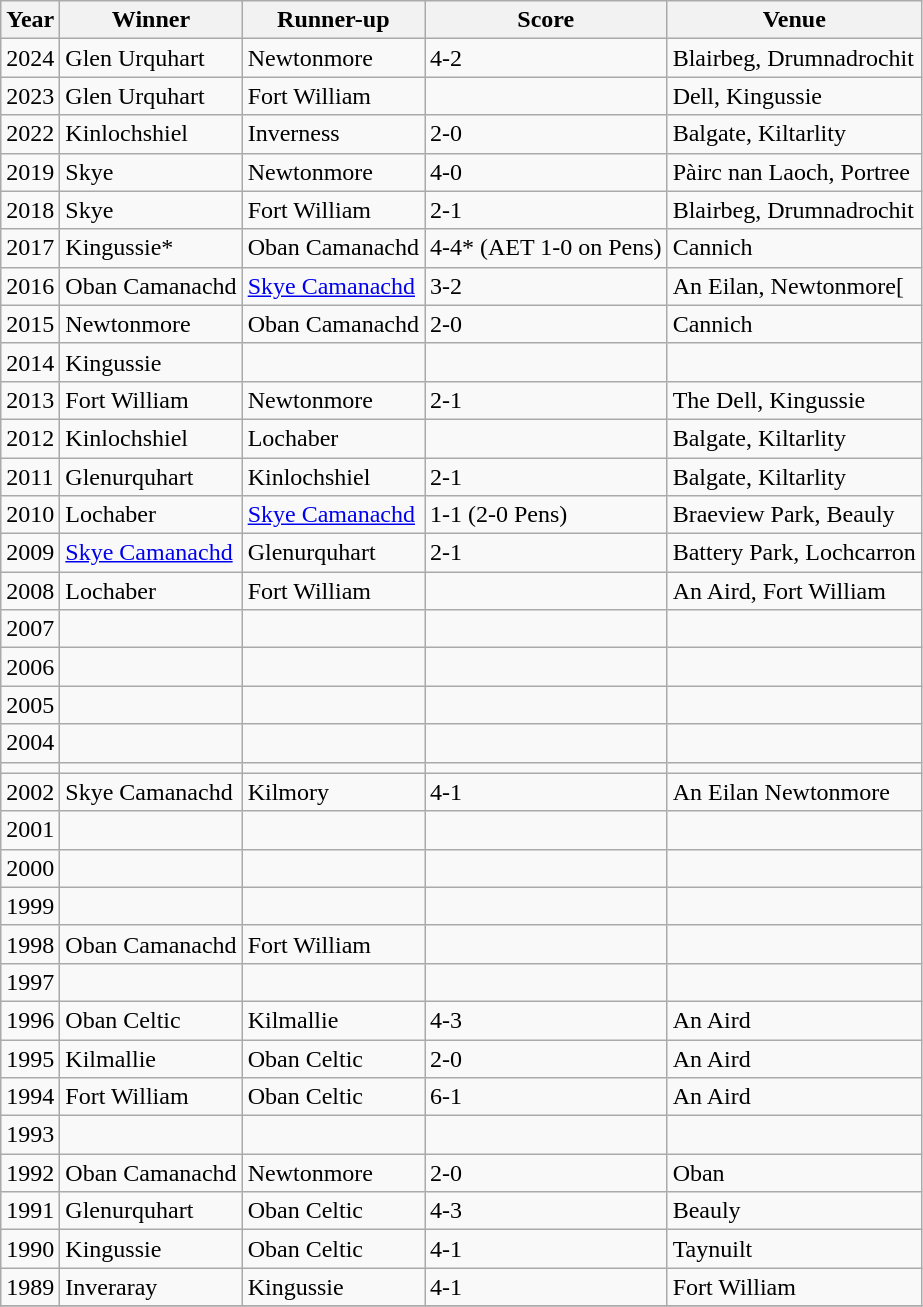<table class="wikitable">
<tr>
<th>Year</th>
<th>Winner</th>
<th>Runner-up</th>
<th>Score</th>
<th>Venue</th>
</tr>
<tr>
<td>2024</td>
<td>Glen Urquhart</td>
<td>Newtonmore</td>
<td>4-2</td>
<td>Blairbeg, Drumnadrochit</td>
</tr>
<tr>
<td>2023</td>
<td>Glen Urquhart</td>
<td>Fort William</td>
<td></td>
<td>Dell, Kingussie</td>
</tr>
<tr>
<td>2022</td>
<td>Kinlochshiel</td>
<td>Inverness</td>
<td>2-0</td>
<td>Balgate, Kiltarlity</td>
</tr>
<tr>
<td>2019</td>
<td>Skye</td>
<td>Newtonmore</td>
<td>4-0</td>
<td>Pàirc nan Laoch, Portree</td>
</tr>
<tr>
<td>2018</td>
<td>Skye</td>
<td>Fort William</td>
<td>2-1</td>
<td>Blairbeg, Drumnadrochit</td>
</tr>
<tr>
<td>2017</td>
<td>Kingussie*</td>
<td>Oban Camanachd</td>
<td>4-4* (AET 1-0 on Pens)</td>
<td>Cannich</td>
</tr>
<tr>
<td>2016</td>
<td>Oban Camanachd</td>
<td><a href='#'>Skye Camanachd</a></td>
<td>3-2</td>
<td>An Eilan, Newtonmore[</td>
</tr>
<tr>
<td>2015</td>
<td>Newtonmore</td>
<td>Oban Camanachd</td>
<td>2-0</td>
<td>Cannich</td>
</tr>
<tr>
<td>2014</td>
<td>Kingussie</td>
<td></td>
<td></td>
<td></td>
</tr>
<tr>
<td>2013</td>
<td>Fort William</td>
<td>Newtonmore</td>
<td>2-1</td>
<td>The Dell, Kingussie</td>
</tr>
<tr>
<td>2012</td>
<td>Kinlochshiel</td>
<td>Lochaber</td>
<td></td>
<td>Balgate, Kiltarlity</td>
</tr>
<tr>
<td>2011</td>
<td>Glenurquhart</td>
<td>Kinlochshiel</td>
<td>2-1</td>
<td>Balgate, Kiltarlity</td>
</tr>
<tr>
<td>2010</td>
<td>Lochaber</td>
<td><a href='#'>Skye Camanachd</a></td>
<td>1-1 (2-0 Pens)</td>
<td>Braeview Park, Beauly</td>
</tr>
<tr>
<td>2009</td>
<td><a href='#'>Skye Camanachd</a></td>
<td>Glenurquhart</td>
<td>2-1</td>
<td>Battery Park, Lochcarron</td>
</tr>
<tr>
<td>2008</td>
<td>Lochaber</td>
<td>Fort William</td>
<td></td>
<td>An Aird, Fort William</td>
</tr>
<tr>
<td>2007</td>
<td></td>
<td></td>
<td></td>
<td></td>
</tr>
<tr>
<td>2006</td>
<td></td>
<td></td>
<td></td>
<td></td>
</tr>
<tr>
<td>2005</td>
<td></td>
<td></td>
<td></td>
<td></td>
</tr>
<tr>
<td>2004</td>
<td></td>
<td></td>
<td></td>
<td></td>
</tr>
<tr>
<td></td>
<td></td>
<td></td>
<td></td>
<td></td>
</tr>
<tr ||  ||  || ||>
<td>2002</td>
<td>Skye Camanachd</td>
<td>Kilmory</td>
<td>4-1</td>
<td>An Eilan Newtonmore</td>
</tr>
<tr>
<td>2001</td>
<td></td>
<td></td>
<td></td>
<td></td>
</tr>
<tr>
<td>2000</td>
<td></td>
<td></td>
<td></td>
<td></td>
</tr>
<tr>
<td>1999</td>
<td></td>
<td></td>
<td></td>
<td></td>
</tr>
<tr>
<td>1998</td>
<td>Oban Camanachd</td>
<td>Fort William</td>
<td></td>
<td></td>
</tr>
<tr>
<td>1997</td>
<td></td>
<td></td>
<td></td>
<td></td>
</tr>
<tr>
<td>1996</td>
<td>Oban Celtic</td>
<td>Kilmallie</td>
<td>4-3</td>
<td>An Aird</td>
</tr>
<tr>
<td>1995</td>
<td>Kilmallie</td>
<td>Oban Celtic</td>
<td>2-0</td>
<td>An Aird</td>
</tr>
<tr>
<td>1994</td>
<td>Fort William</td>
<td>Oban Celtic</td>
<td>6-1</td>
<td>An Aird</td>
</tr>
<tr>
<td>1993</td>
<td></td>
<td></td>
<td></td>
<td></td>
</tr>
<tr>
<td>1992</td>
<td>Oban Camanachd</td>
<td>Newtonmore</td>
<td>2-0</td>
<td>Oban</td>
</tr>
<tr>
<td>1991</td>
<td>Glenurquhart</td>
<td>Oban Celtic</td>
<td>4-3</td>
<td>Beauly</td>
</tr>
<tr>
<td>1990</td>
<td>Kingussie</td>
<td>Oban Celtic</td>
<td>4-1</td>
<td>Taynuilt</td>
</tr>
<tr>
<td>1989</td>
<td>Inveraray</td>
<td>Kingussie</td>
<td>4-1</td>
<td>Fort William</td>
</tr>
<tr>
</tr>
</table>
